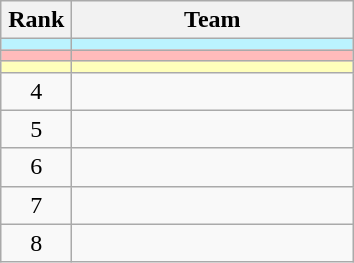<table class="wikitable">
<tr>
<th width=40>Rank</th>
<th width=180>Team</th>
</tr>
<tr bgcolor=#BBF3FF>
<td align=center></td>
<td></td>
</tr>
<tr bgcolor=#FFBBBB>
<td align=center></td>
<td></td>
</tr>
<tr bgcolor=#FFFFBB>
<td align=center></td>
<td></td>
</tr>
<tr>
<td align=center>4</td>
<td></td>
</tr>
<tr>
<td align=center>5</td>
<td></td>
</tr>
<tr>
<td align=center>6</td>
<td></td>
</tr>
<tr>
<td align=center>7</td>
<td></td>
</tr>
<tr>
<td align=center>8</td>
<td></td>
</tr>
</table>
